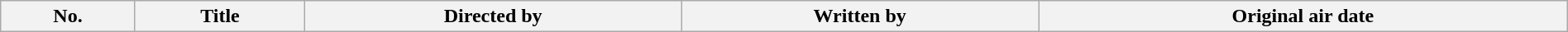<table class="wikitable plainrowheaders" style="width:100%; style="background:#fff;">
<tr>
<th style="background:#;">No.</th>
<th style="background:#;">Title</th>
<th style="background:#;">Directed by</th>
<th style="background:#;">Written by</th>
<th style="background:#;">Original air date<br>




</th>
</tr>
</table>
